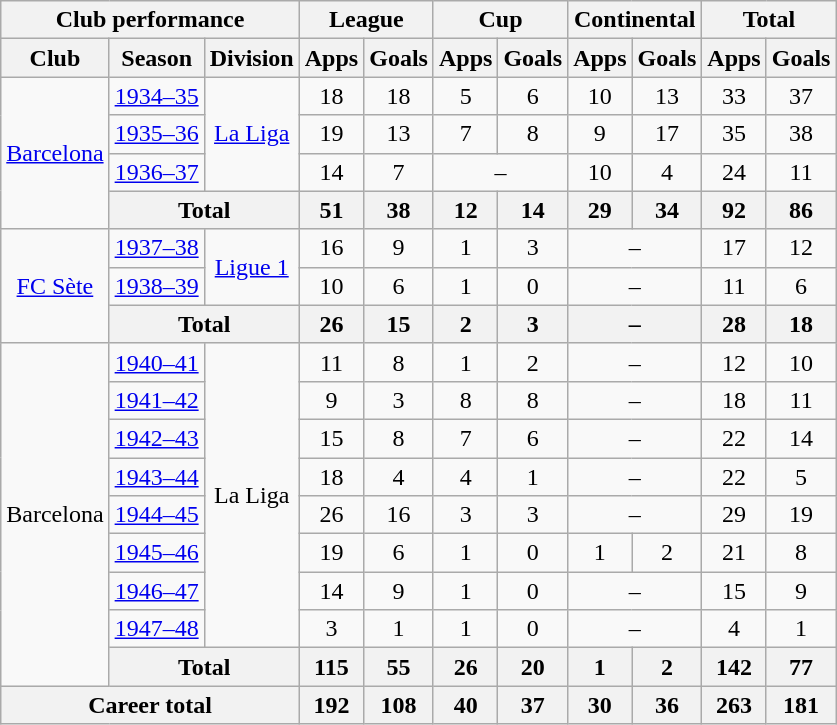<table class="wikitable" style="text-align:center">
<tr>
<th colspan=3>Club performance</th>
<th colspan=2>League</th>
<th colspan=2>Cup</th>
<th colspan=2>Continental</th>
<th colspan=2>Total</th>
</tr>
<tr>
<th>Club</th>
<th>Season</th>
<th>Division</th>
<th>Apps</th>
<th>Goals</th>
<th>Apps</th>
<th>Goals</th>
<th>Apps</th>
<th>Goals</th>
<th>Apps</th>
<th>Goals</th>
</tr>
<tr>
<td rowspan="4"><a href='#'>Barcelona</a></td>
<td><a href='#'>1934–35</a></td>
<td rowspan="3"><a href='#'>La Liga</a></td>
<td>18</td>
<td>18</td>
<td>5</td>
<td>6</td>
<td>10</td>
<td>13</td>
<td>33</td>
<td>37</td>
</tr>
<tr>
<td><a href='#'>1935–36</a></td>
<td>19</td>
<td>13</td>
<td>7</td>
<td>8</td>
<td>9</td>
<td>17</td>
<td>35</td>
<td>38</td>
</tr>
<tr>
<td><a href='#'>1936–37</a></td>
<td>14</td>
<td>7</td>
<td colspan="2">–</td>
<td>10</td>
<td>4</td>
<td>24</td>
<td>11</td>
</tr>
<tr>
<th colspan="2">Total</th>
<th>51</th>
<th>38</th>
<th>12</th>
<th>14</th>
<th>29</th>
<th>34</th>
<th>92</th>
<th>86</th>
</tr>
<tr>
<td rowspan="3"><a href='#'>FC Sète</a></td>
<td><a href='#'>1937–38</a></td>
<td rowspan="2"><a href='#'>Ligue 1</a></td>
<td>16</td>
<td>9</td>
<td>1</td>
<td>3</td>
<td colspan="2">–</td>
<td>17</td>
<td>12</td>
</tr>
<tr>
<td><a href='#'>1938–39</a></td>
<td>10</td>
<td>6</td>
<td>1</td>
<td>0</td>
<td colspan="2">–</td>
<td>11</td>
<td>6</td>
</tr>
<tr>
<th colspan=2>Total</th>
<th>26</th>
<th>15</th>
<th>2</th>
<th>3</th>
<th colspan="2">–</th>
<th>28</th>
<th>18</th>
</tr>
<tr>
<td rowspan="9">Barcelona</td>
<td><a href='#'>1940–41</a></td>
<td rowspan="8">La Liga</td>
<td>11</td>
<td>8</td>
<td>1</td>
<td>2</td>
<td colspan="2">–</td>
<td>12</td>
<td>10</td>
</tr>
<tr>
<td><a href='#'>1941–42</a></td>
<td>9</td>
<td>3</td>
<td>8</td>
<td>8</td>
<td colspan="2">–</td>
<td>18</td>
<td>11</td>
</tr>
<tr>
<td><a href='#'>1942–43</a></td>
<td>15</td>
<td>8</td>
<td>7</td>
<td>6</td>
<td colspan="2">–</td>
<td>22</td>
<td>14</td>
</tr>
<tr>
<td><a href='#'>1943–44</a></td>
<td>18</td>
<td>4</td>
<td>4</td>
<td>1</td>
<td colspan="2">–</td>
<td>22</td>
<td>5</td>
</tr>
<tr>
<td><a href='#'>1944–45</a></td>
<td>26</td>
<td>16</td>
<td>3</td>
<td>3</td>
<td colspan="2">–</td>
<td>29</td>
<td>19</td>
</tr>
<tr>
<td><a href='#'>1945–46</a></td>
<td>19</td>
<td>6</td>
<td>1</td>
<td>0</td>
<td>1</td>
<td>2</td>
<td>21</td>
<td>8</td>
</tr>
<tr>
<td><a href='#'>1946–47</a></td>
<td>14</td>
<td>9</td>
<td>1</td>
<td>0</td>
<td colspan="2">–</td>
<td>15</td>
<td>9</td>
</tr>
<tr>
<td><a href='#'>1947–48</a></td>
<td>3</td>
<td>1</td>
<td>1</td>
<td>0</td>
<td colspan="2">–</td>
<td>4</td>
<td>1</td>
</tr>
<tr>
<th colspan="2">Total</th>
<th>115</th>
<th>55</th>
<th>26</th>
<th>20</th>
<th>1</th>
<th>2</th>
<th>142</th>
<th>77</th>
</tr>
<tr>
<th colspan=3>Career total</th>
<th>192</th>
<th>108</th>
<th>40</th>
<th>37</th>
<th>30</th>
<th>36</th>
<th>263</th>
<th>181</th>
</tr>
</table>
